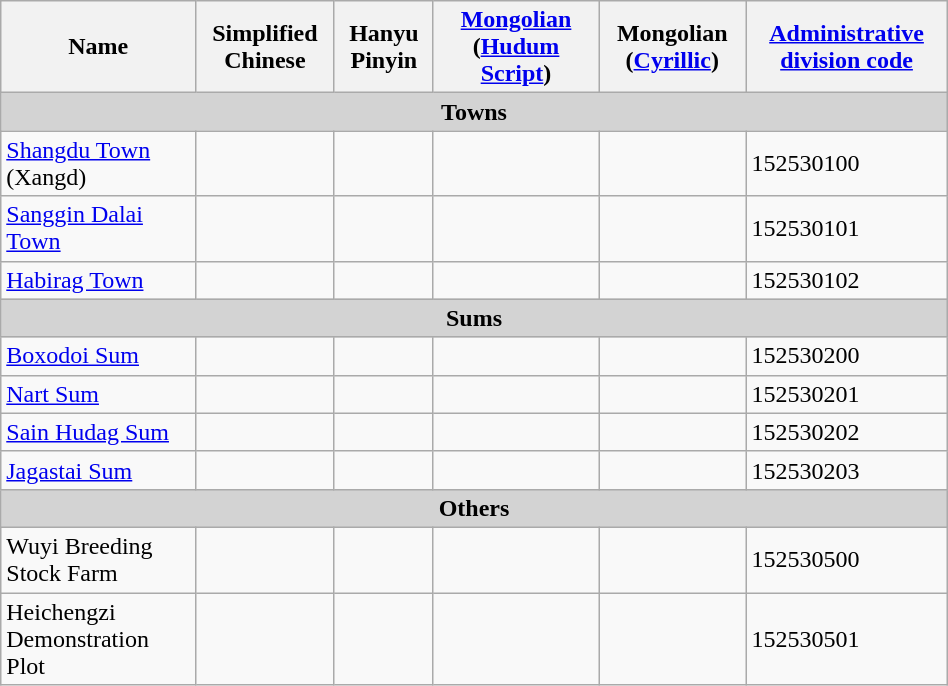<table class="wikitable" align="center" style="width:50%; border="1">
<tr>
<th>Name</th>
<th>Simplified Chinese</th>
<th>Hanyu Pinyin</th>
<th><a href='#'>Mongolian</a> (<a href='#'>Hudum Script</a>)</th>
<th>Mongolian (<a href='#'>Cyrillic</a>)</th>
<th><a href='#'>Administrative division code</a></th>
</tr>
<tr>
<td colspan="6"  style="text-align:center; background:#d3d3d3;"><strong>Towns</strong></td>
</tr>
<tr --------->
<td><a href='#'>Shangdu Town</a><br>(Xangd)</td>
<td></td>
<td></td>
<td></td>
<td></td>
<td>152530100</td>
</tr>
<tr>
<td><a href='#'>Sanggin Dalai Town</a></td>
<td></td>
<td></td>
<td></td>
<td></td>
<td>152530101</td>
</tr>
<tr>
<td><a href='#'>Habirag Town</a></td>
<td></td>
<td></td>
<td></td>
<td></td>
<td>152530102</td>
</tr>
<tr>
<td colspan="6"  style="text-align:center; background:#d3d3d3;"><strong>Sums</strong></td>
</tr>
<tr --------->
<td><a href='#'>Boxodoi Sum</a></td>
<td></td>
<td></td>
<td></td>
<td></td>
<td>152530200</td>
</tr>
<tr>
<td><a href='#'>Nart Sum</a></td>
<td></td>
<td></td>
<td></td>
<td></td>
<td>152530201</td>
</tr>
<tr>
<td><a href='#'>Sain Hudag Sum</a></td>
<td></td>
<td></td>
<td></td>
<td></td>
<td>152530202</td>
</tr>
<tr>
<td><a href='#'>Jagastai Sum</a></td>
<td></td>
<td></td>
<td></td>
<td></td>
<td>152530203</td>
</tr>
<tr>
<td colspan="6"  style="text-align:center; background:#d3d3d3;"><strong>Others</strong></td>
</tr>
<tr --------->
<td>Wuyi Breeding Stock Farm</td>
<td></td>
<td></td>
<td></td>
<td></td>
<td>152530500</td>
</tr>
<tr>
<td>Heichengzi Demonstration Plot</td>
<td></td>
<td></td>
<td></td>
<td></td>
<td>152530501</td>
</tr>
</table>
